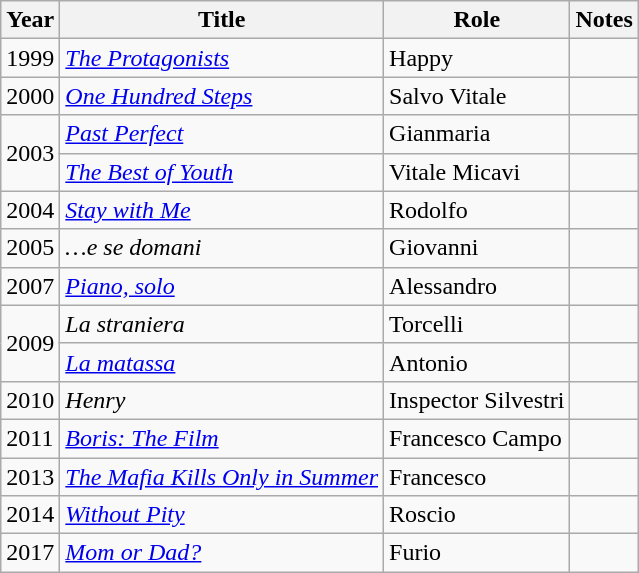<table class="wikitable plainrowheaders sortable">
<tr>
<th scope="col">Year</th>
<th scope="col">Title</th>
<th scope="col">Role</th>
<th scope="col" class="unsortable">Notes</th>
</tr>
<tr>
<td>1999</td>
<td><em><a href='#'>The Protagonists</a></em></td>
<td>Happy</td>
<td></td>
</tr>
<tr>
<td>2000</td>
<td><em><a href='#'>One Hundred Steps</a></em></td>
<td>Salvo Vitale</td>
<td></td>
</tr>
<tr>
<td rowspan="2">2003</td>
<td><em><a href='#'>Past Perfect</a></em></td>
<td>Gianmaria</td>
<td></td>
</tr>
<tr>
<td><em><a href='#'>The Best of Youth</a></em></td>
<td>Vitale Micavi</td>
<td></td>
</tr>
<tr>
<td>2004</td>
<td><em><a href='#'>Stay with Me</a></em></td>
<td>Rodolfo</td>
<td></td>
</tr>
<tr>
<td>2005</td>
<td><em>…e se domani</em></td>
<td>Giovanni</td>
<td></td>
</tr>
<tr>
<td>2007</td>
<td><em><a href='#'>Piano, solo</a></em></td>
<td>Alessandro</td>
<td></td>
</tr>
<tr>
<td rowspan="2">2009</td>
<td><em>La straniera</em></td>
<td>Torcelli</td>
<td></td>
</tr>
<tr>
<td><em><a href='#'>La matassa</a></em></td>
<td>Antonio</td>
<td></td>
</tr>
<tr>
<td>2010</td>
<td><em>Henry</em></td>
<td>Inspector Silvestri</td>
<td></td>
</tr>
<tr>
<td>2011</td>
<td><em><a href='#'>Boris: The Film</a></em></td>
<td>Francesco Campo</td>
<td></td>
</tr>
<tr>
<td>2013</td>
<td><em><a href='#'>The Mafia Kills Only in Summer</a></em></td>
<td>Francesco</td>
<td></td>
</tr>
<tr>
<td>2014</td>
<td><em><a href='#'>Without Pity</a></em></td>
<td>Roscio</td>
<td></td>
</tr>
<tr>
<td>2017</td>
<td><em><a href='#'>Mom or Dad?</a></em></td>
<td>Furio</td>
<td></td>
</tr>
</table>
